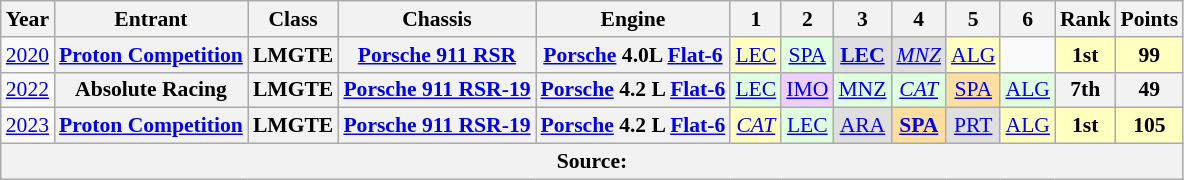<table class="wikitable" style="text-align:center; font-size:90%">
<tr>
<th>Year</th>
<th>Entrant</th>
<th>Class</th>
<th>Chassis</th>
<th>Engine</th>
<th>1</th>
<th>2</th>
<th>3</th>
<th>4</th>
<th>5</th>
<th>6</th>
<th>Rank</th>
<th>Points</th>
</tr>
<tr>
<td><a href='#'>2020</a></td>
<th><a href='#'>Proton Competition</a></th>
<th>LMGTE</th>
<th><a href='#'>Porsche 911 RSR</a></th>
<th><a href='#'>Porsche</a> 4.0L <a href='#'>Flat-6</a></th>
<td style="background:#FFFFBF;"><a href='#'>LEC</a><br></td>
<td style="background:#DFFFDF;"><a href='#'>SPA</a><br></td>
<td style="background:#DFDFDF;"><strong><a href='#'>LEC</a></strong><br></td>
<td style="background:#DFDFDF;"><em><a href='#'>MNZ</a></em><br></td>
<td style="background:#FFFFBF;"><a href='#'>ALG</a><br></td>
<td></td>
<th style="background:#FFFFBF;">1st</th>
<th style="background:#FFFFBF;">99</th>
</tr>
<tr>
<td><a href='#'>2022</a></td>
<th>Absolute Racing</th>
<th>LMGTE</th>
<th><a href='#'>Porsche 911 RSR-19</a></th>
<th><a href='#'>Porsche</a> 4.2 L <a href='#'>Flat-6</a></th>
<td style="background:#DFFFDF;"><a href='#'>LEC</a><br></td>
<td style="background:#EFCFFF;"><a href='#'>IMO</a><br></td>
<td style="background:#DFFFDF;"><a href='#'>MNZ</a><br></td>
<td style="background:#DFFFDF;"><em><a href='#'>CAT</a></em><br></td>
<td style="background:#FFDF9F;"><a href='#'>SPA</a><br></td>
<td style="background:#DFFFDF;"><a href='#'>ALG</a><br></td>
<th>7th</th>
<th>49</th>
</tr>
<tr>
<td><a href='#'>2023</a></td>
<th><a href='#'>Proton Competition</a></th>
<th>LMGTE</th>
<th><a href='#'>Porsche 911 RSR-19</a></th>
<th><a href='#'>Porsche</a> 4.2 L <a href='#'>Flat-6</a></th>
<td style="background:#FFFFBF;"><em><a href='#'>CAT</a></em><br></td>
<td style="background:#DFFFDF;"><a href='#'>LEC</a><br></td>
<td style="background:#DFDFDF;"><a href='#'>ARA</a><br></td>
<td style="background:#FFDF9F;"><strong><a href='#'>SPA</a></strong><br></td>
<td style="background:#DFDFDF;"><a href='#'>PRT</a><br></td>
<td style="background:#FFFFBF;"><a href='#'>ALG</a><br></td>
<th style="background:#FFFFBF;">1st</th>
<th style="background:#FFFFBF;">105</th>
</tr>
<tr>
<th colspan="13">Source:</th>
</tr>
</table>
